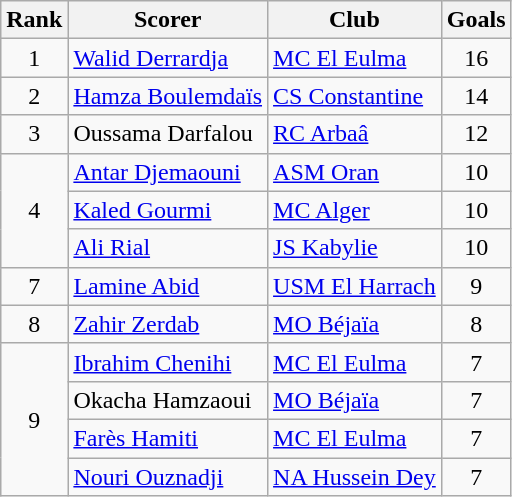<table class="wikitable" style="text-align:center">
<tr>
<th>Rank</th>
<th>Scorer</th>
<th>Club</th>
<th>Goals</th>
</tr>
<tr>
<td>1</td>
<td align="left"> <a href='#'>Walid Derrardja</a></td>
<td align="left"><a href='#'>MC El Eulma</a></td>
<td>16</td>
</tr>
<tr>
<td>2</td>
<td align="left"> <a href='#'>Hamza Boulemdaïs</a></td>
<td align="left"><a href='#'>CS Constantine</a></td>
<td>14</td>
</tr>
<tr>
<td>3</td>
<td align="left"> Oussama Darfalou</td>
<td align="left"><a href='#'>RC Arbaâ</a></td>
<td>12</td>
</tr>
<tr>
<td rowspan=3>4</td>
<td align="left"> <a href='#'>Antar Djemaouni</a></td>
<td align="left"><a href='#'>ASM Oran</a></td>
<td>10</td>
</tr>
<tr>
<td align="left"> <a href='#'>Kaled Gourmi</a></td>
<td align="left"><a href='#'>MC Alger</a></td>
<td>10</td>
</tr>
<tr>
<td align="left"> <a href='#'>Ali Rial</a></td>
<td align="left"><a href='#'>JS Kabylie</a></td>
<td>10</td>
</tr>
<tr>
<td>7</td>
<td align="left"> <a href='#'>Lamine Abid</a></td>
<td align="left"><a href='#'>USM El Harrach</a></td>
<td>9</td>
</tr>
<tr>
<td>8</td>
<td align="left"> <a href='#'>Zahir Zerdab</a></td>
<td align="left"><a href='#'>MO Béjaïa</a></td>
<td>8</td>
</tr>
<tr>
<td rowspan=4>9</td>
<td align="left"> <a href='#'>Ibrahim Chenihi</a></td>
<td align="left"><a href='#'>MC El Eulma</a></td>
<td>7</td>
</tr>
<tr>
<td align="left"> Okacha Hamzaoui</td>
<td align="left"><a href='#'>MO Béjaïa</a></td>
<td>7</td>
</tr>
<tr>
<td align="left"> <a href='#'>Farès Hamiti</a></td>
<td align="left"><a href='#'>MC El Eulma</a></td>
<td>7</td>
</tr>
<tr>
<td align="left"> <a href='#'>Nouri Ouznadji</a></td>
<td align="left"><a href='#'>NA Hussein Dey</a></td>
<td>7</td>
</tr>
</table>
